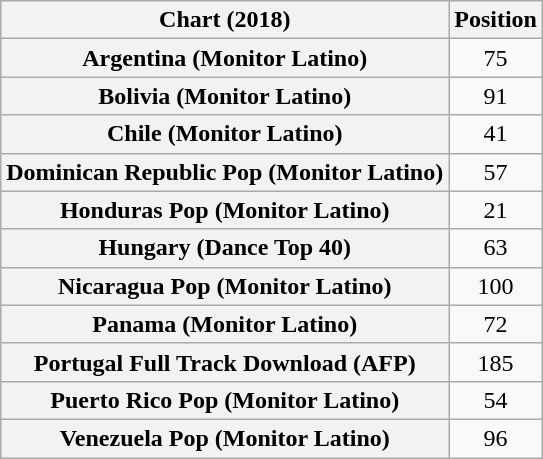<table class="wikitable plainrowheaders sortable" style="text-align:center">
<tr>
<th scope="col">Chart (2018)</th>
<th scope="col">Position</th>
</tr>
<tr>
<th scope="row">Argentina (Monitor Latino)</th>
<td>75</td>
</tr>
<tr>
<th scope="row">Bolivia (Monitor Latino)</th>
<td>91</td>
</tr>
<tr>
<th scope="row">Chile (Monitor Latino)</th>
<td>41</td>
</tr>
<tr>
<th scope="row">Dominican Republic Pop (Monitor Latino)</th>
<td>57</td>
</tr>
<tr>
<th scope="row">Honduras Pop (Monitor Latino)</th>
<td>21</td>
</tr>
<tr>
<th scope="row">Hungary (Dance Top 40)</th>
<td>63</td>
</tr>
<tr>
<th scope="row">Nicaragua Pop (Monitor Latino)</th>
<td>100</td>
</tr>
<tr>
<th scope="row">Panama (Monitor Latino)</th>
<td>72</td>
</tr>
<tr>
<th scope="row">Portugal Full Track Download (AFP)</th>
<td>185</td>
</tr>
<tr>
<th scope="row">Puerto Rico Pop (Monitor Latino)</th>
<td>54</td>
</tr>
<tr>
<th scope="row">Venezuela Pop (Monitor Latino)</th>
<td>96</td>
</tr>
</table>
